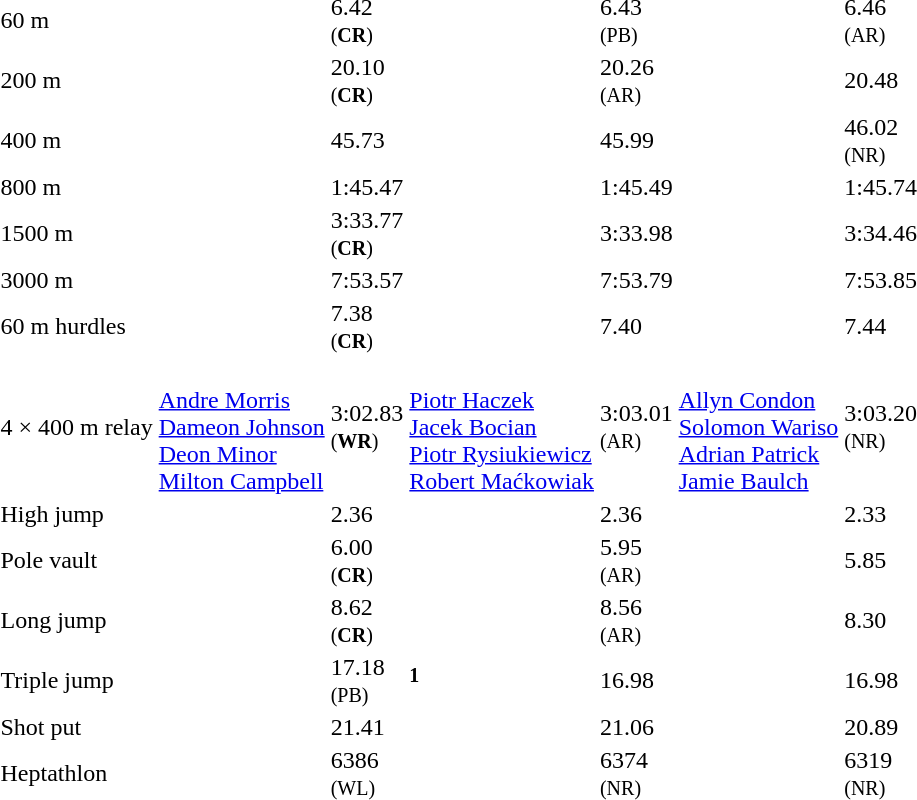<table>
<tr>
<td>60 m<br></td>
<td></td>
<td>6.42<br><small>(<strong>CR</strong>)</small></td>
<td></td>
<td>6.43<br><small>(PB)</small></td>
<td></td>
<td>6.46<br><small>(AR)</small></td>
</tr>
<tr>
<td>200 m<br></td>
<td></td>
<td>20.10<br><small>(<strong>CR</strong>)</small></td>
<td></td>
<td>20.26<br><small>(AR)</small></td>
<td></td>
<td>20.48</td>
</tr>
<tr>
<td>400 m<br></td>
<td></td>
<td>45.73</td>
<td></td>
<td>45.99</td>
<td></td>
<td>46.02<br><small>(NR)</small></td>
</tr>
<tr>
<td>800 m<br></td>
<td></td>
<td>1:45.47</td>
<td></td>
<td>1:45.49</td>
<td></td>
<td>1:45.74</td>
</tr>
<tr>
<td>1500 m<br></td>
<td></td>
<td>3:33.77<br><small>(<strong>CR</strong>)</small></td>
<td></td>
<td>3:33.98</td>
<td></td>
<td>3:34.46</td>
</tr>
<tr>
<td>3000 m<br></td>
<td></td>
<td>7:53.57</td>
<td></td>
<td>7:53.79</td>
<td></td>
<td>7:53.85</td>
</tr>
<tr>
<td>60 m hurdles<br></td>
<td></td>
<td>7.38<br><small>(<strong>CR</strong>)</small></td>
<td></td>
<td>7.40</td>
<td></td>
<td>7.44</td>
</tr>
<tr>
<td>4 × 400 m relay<br></td>
<td><br><a href='#'>Andre Morris</a><br><a href='#'>Dameon Johnson</a><br><a href='#'>Deon Minor</a><br><a href='#'>Milton Campbell</a></td>
<td>3:02.83<br><small>(<strong>WR</strong>)</small></td>
<td><br><a href='#'>Piotr Haczek</a><br><a href='#'>Jacek Bocian</a><br><a href='#'>Piotr Rysiukiewicz</a><br><a href='#'>Robert Maćkowiak</a></td>
<td>3:03.01<br><small>(AR)</small></td>
<td><br><a href='#'>Allyn Condon</a><br><a href='#'>Solomon Wariso</a><br><a href='#'>Adrian Patrick</a><br><a href='#'>Jamie Baulch</a></td>
<td>3:03.20<br><small>(NR)</small></td>
</tr>
<tr>
<td>High jump<br></td>
<td></td>
<td>2.36</td>
<td></td>
<td>2.36</td>
<td></td>
<td>2.33</td>
</tr>
<tr>
<td>Pole vault<br></td>
<td></td>
<td>6.00<br><small>(<strong>CR</strong>)</small></td>
<td></td>
<td>5.95<br><small>(AR)</small></td>
<td></td>
<td>5.85</td>
</tr>
<tr>
<td>Long jump<br></td>
<td></td>
<td>8.62<br><small>(<strong>CR</strong>)</small></td>
<td></td>
<td>8.56<br><small>(AR)</small></td>
<td></td>
<td>8.30</td>
</tr>
<tr>
<td>Triple jump<br></td>
<td></td>
<td>17.18<br><small>(PB)</small></td>
<td><sup><strong>1</strong></sup></td>
<td>16.98</td>
<td></td>
<td>16.98</td>
</tr>
<tr>
<td>Shot put<br></td>
<td></td>
<td>21.41</td>
<td></td>
<td>21.06</td>
<td></td>
<td>20.89</td>
</tr>
<tr>
<td>Heptathlon<br></td>
<td></td>
<td>6386<br><small>(WL)</small></td>
<td></td>
<td>6374<br><small>(NR)</small></td>
<td></td>
<td>6319<br><small>(NR)</small></td>
</tr>
<tr>
</tr>
</table>
